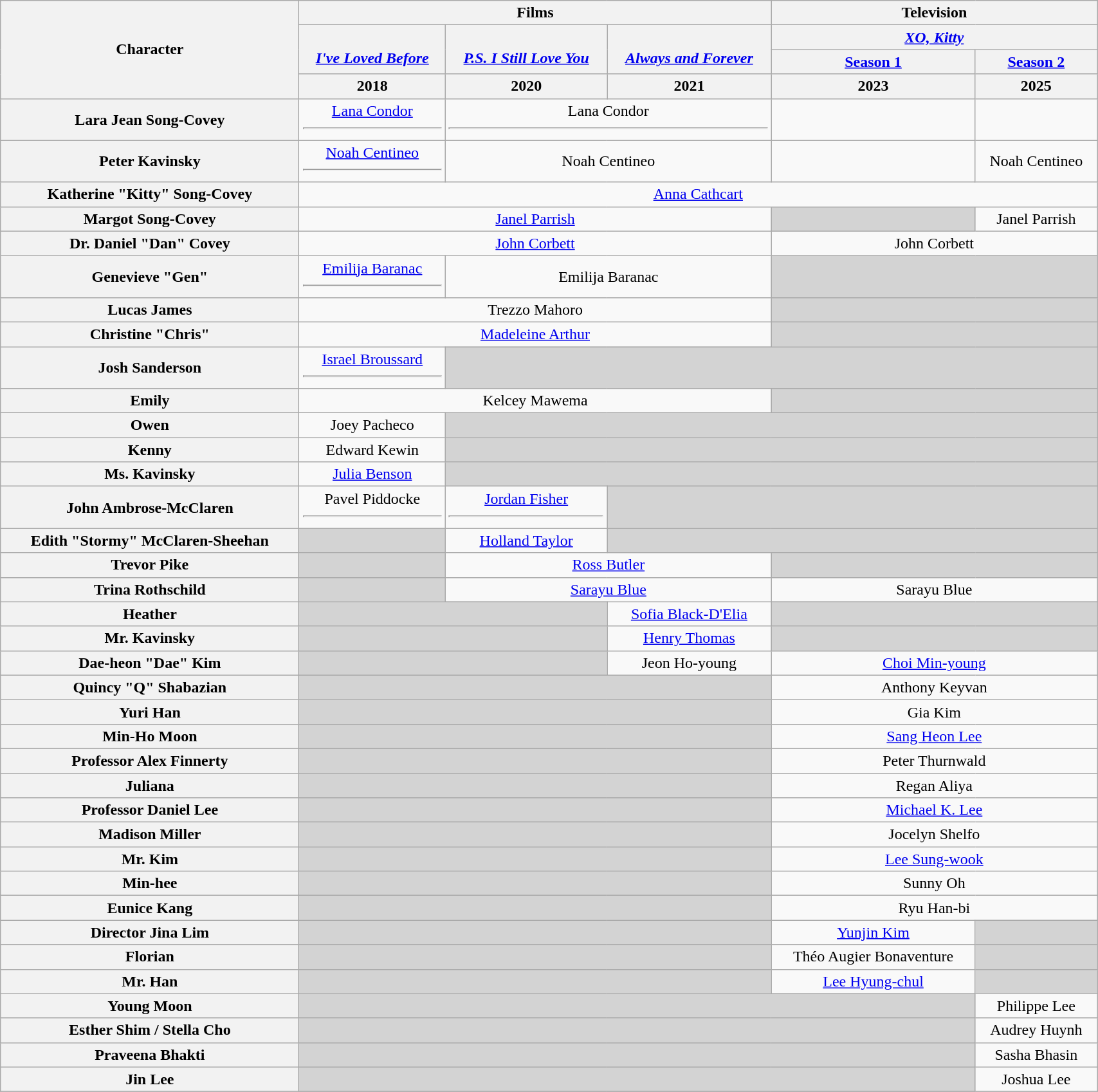<table class="wikitable" style="text-align:center; width:90%;">
<tr>
<th rowspan="4">Character</th>
<th colspan="3">Films</th>
<th colspan="2">Television</th>
</tr>
<tr>
<th rowspan="2"><em><a href='#'><br>I've Loved Before</a></em></th>
<th rowspan="2"><em><a href='#'> <br>P.S. I Still Love You</a></em></th>
<th rowspan="2"><em><a href='#'> <br>Always and Forever</a></em></th>
<th colspan="2"><em><a href='#'>XO, Kitty</a></em></th>
</tr>
<tr>
<th><a href='#'>Season 1</a></th>
<th><a href='#'>Season 2</a></th>
</tr>
<tr>
<th>2018</th>
<th>2020</th>
<th>2021</th>
<th>2023</th>
<th>2025</th>
</tr>
<tr>
<th scope="row">Lara Jean Song-Covey</th>
<td><a href='#'>Lana Condor</a><hr></td>
<td colspan="2">Lana Condor<hr></td>
<td></td>
<td></td>
</tr>
<tr>
<th scope="row">Peter Kavinsky</th>
<td><a href='#'>Noah Centineo</a><hr></td>
<td colspan="2">Noah Centineo</td>
<td></td>
<td>Noah Centineo</td>
</tr>
<tr>
<th scope="row">Katherine "Kitty" Song-Covey</th>
<td colspan="5"><a href='#'>Anna Cathcart</a></td>
</tr>
<tr>
<th scope="row">Margot Song-Covey</th>
<td colspan="3"><a href='#'>Janel Parrish</a></td>
<td style="background:lightgrey;"> </td>
<td>Janel Parrish</td>
</tr>
<tr>
<th scope="row">Dr. Daniel "Dan" Covey</th>
<td colspan="3"><a href='#'>John Corbett</a></td>
<td colspan="2">John Corbett</td>
</tr>
<tr>
<th scope="row">Genevieve "Gen"</th>
<td><a href='#'>Emilija Baranac</a><hr></td>
<td colspan="2">Emilija Baranac</td>
<td colspan="2" style="background:lightgrey;"> </td>
</tr>
<tr>
<th scope="row">Lucas James</th>
<td colspan="3">Trezzo Mahoro</td>
<td colspan="2" style="background:lightgrey;"> </td>
</tr>
<tr>
<th scope="row">Christine "Chris"</th>
<td colspan="3"><a href='#'>Madeleine Arthur</a></td>
<td colspan="2" style="background:lightgrey;"> </td>
</tr>
<tr>
<th scope="row">Josh Sanderson</th>
<td><a href='#'>Israel Broussard</a><hr></td>
<td colspan="4" style="background:lightgrey;"> </td>
</tr>
<tr>
<th scope="row">Emily</th>
<td colspan="3">Kelcey Mawema</td>
<td colspan="2" style="background:lightgrey;"> </td>
</tr>
<tr>
<th scope="row">Owen</th>
<td>Joey Pacheco</td>
<td colspan="4" style="background:lightgrey;"> </td>
</tr>
<tr>
<th scope="row">Kenny</th>
<td>Edward Kewin</td>
<td colspan="4" style="background:lightgrey;"> </td>
</tr>
<tr>
<th scope="row">Ms. Kavinsky</th>
<td><a href='#'>Julia Benson</a></td>
<td colspan="4" style="background:lightgrey;"> </td>
</tr>
<tr>
<th scope="row">John Ambrose-McClaren</th>
<td>Pavel Piddocke<hr></td>
<td><a href='#'>Jordan Fisher</a><hr></td>
<td colspan="3" style="background:lightgrey;"> </td>
</tr>
<tr>
<th scope="row">Edith "Stormy" McClaren-Sheehan</th>
<td style="background:lightgrey;"> </td>
<td><a href='#'>Holland Taylor</a></td>
<td colspan="3" style="background:lightgrey;"> </td>
</tr>
<tr>
<th scope="row">Trevor Pike</th>
<td style="background:lightgrey;"> </td>
<td colspan="2"><a href='#'>Ross Butler</a></td>
<td colspan="2" style="background:lightgrey;"> </td>
</tr>
<tr>
<th scope="row">Trina Rothschild</th>
<td style="background:lightgrey;"> </td>
<td colspan="2"><a href='#'>Sarayu Blue</a></td>
<td colspan="2">Sarayu Blue</td>
</tr>
<tr>
<th scope="row">Heather</th>
<td colspan="2" style="background:lightgrey;"> </td>
<td><a href='#'>Sofia Black-D'Elia</a></td>
<td colspan="2" style="background:lightgrey;"> </td>
</tr>
<tr>
<th scope="row">Mr. Kavinsky</th>
<td colspan="2" style="background:lightgrey;"> </td>
<td><a href='#'>Henry Thomas</a></td>
<td colspan="2" style="background:lightgrey;"> </td>
</tr>
<tr>
<th scope="row">Dae-heon "Dae" Kim</th>
<td colspan="2" style="background:lightgrey;"> </td>
<td>Jeon Ho-young</td>
<td colspan="2"><a href='#'>Choi Min-young</a></td>
</tr>
<tr>
<th scope="row">Quincy "Q" Shabazian</th>
<td colspan="3" style="background:lightgrey;"> </td>
<td colspan="2">Anthony Keyvan</td>
</tr>
<tr>
<th scope="row">Yuri Han</th>
<td colspan="3" style="background:lightgrey;"> </td>
<td colspan="2">Gia Kim</td>
</tr>
<tr>
<th scope="row">Min-Ho Moon</th>
<td colspan="3" style="background:lightgrey;"> </td>
<td colspan="2"><a href='#'>Sang Heon Lee</a></td>
</tr>
<tr>
<th scope="row">Professor Alex Finnerty</th>
<td colspan="3" style="background:lightgrey;"> </td>
<td colspan="2">Peter Thurnwald</td>
</tr>
<tr>
<th scope="row">Juliana</th>
<td colspan="3" style="background:lightgrey;"> </td>
<td colspan="2">Regan Aliya</td>
</tr>
<tr>
<th scope="row">Professor Daniel Lee</th>
<td colspan="3" style="background:lightgrey;"> </td>
<td colspan="2"><a href='#'>Michael K. Lee</a></td>
</tr>
<tr>
<th scope="row">Madison Miller</th>
<td colspan="3" style="background:lightgrey;"> </td>
<td colspan="2">Jocelyn Shelfo</td>
</tr>
<tr>
<th scope="row">Mr. Kim</th>
<td colspan="3" style="background:lightgrey;"> </td>
<td colspan="2"><a href='#'>Lee Sung-wook</a></td>
</tr>
<tr>
<th>Min-hee</th>
<td colspan="3" style="background:lightgrey;"> </td>
<td colspan="2">Sunny Oh</td>
</tr>
<tr>
<th>Eunice Kang</th>
<td colspan="3" style="background:lightgrey;"> </td>
<td colspan="2">Ryu Han-bi</td>
</tr>
<tr>
<th scope="row">Director Jina Lim</th>
<td colspan="3" style="background:lightgrey;"> </td>
<td><a href='#'>Yunjin Kim</a></td>
<td style="background:lightgrey;"> </td>
</tr>
<tr>
<th scope="row">Florian</th>
<td colspan="3" style="background:lightgrey;"> </td>
<td>Théo Augier Bonaventure</td>
<td style="background:lightgrey;"> </td>
</tr>
<tr>
<th scope="row">Mr. Han</th>
<td colspan="3" style="background:lightgrey;"> </td>
<td><a href='#'>Lee Hyung-chul</a></td>
<td style="background:lightgrey;"> </td>
</tr>
<tr>
<th>Young Moon</th>
<td colspan="4" style="background:lightgrey;"> </td>
<td>Philippe Lee</td>
</tr>
<tr>
<th>Esther Shim / Stella Cho</th>
<td colspan="4" style="background:lightgrey;"> </td>
<td>Audrey Huynh</td>
</tr>
<tr>
<th>Praveena Bhakti</th>
<td colspan="4" style="background:lightgrey;"> </td>
<td>Sasha Bhasin</td>
</tr>
<tr>
<th>Jin Lee</th>
<td colspan="4" style="background:lightgrey;"> </td>
<td>Joshua Lee</td>
</tr>
<tr>
</tr>
</table>
